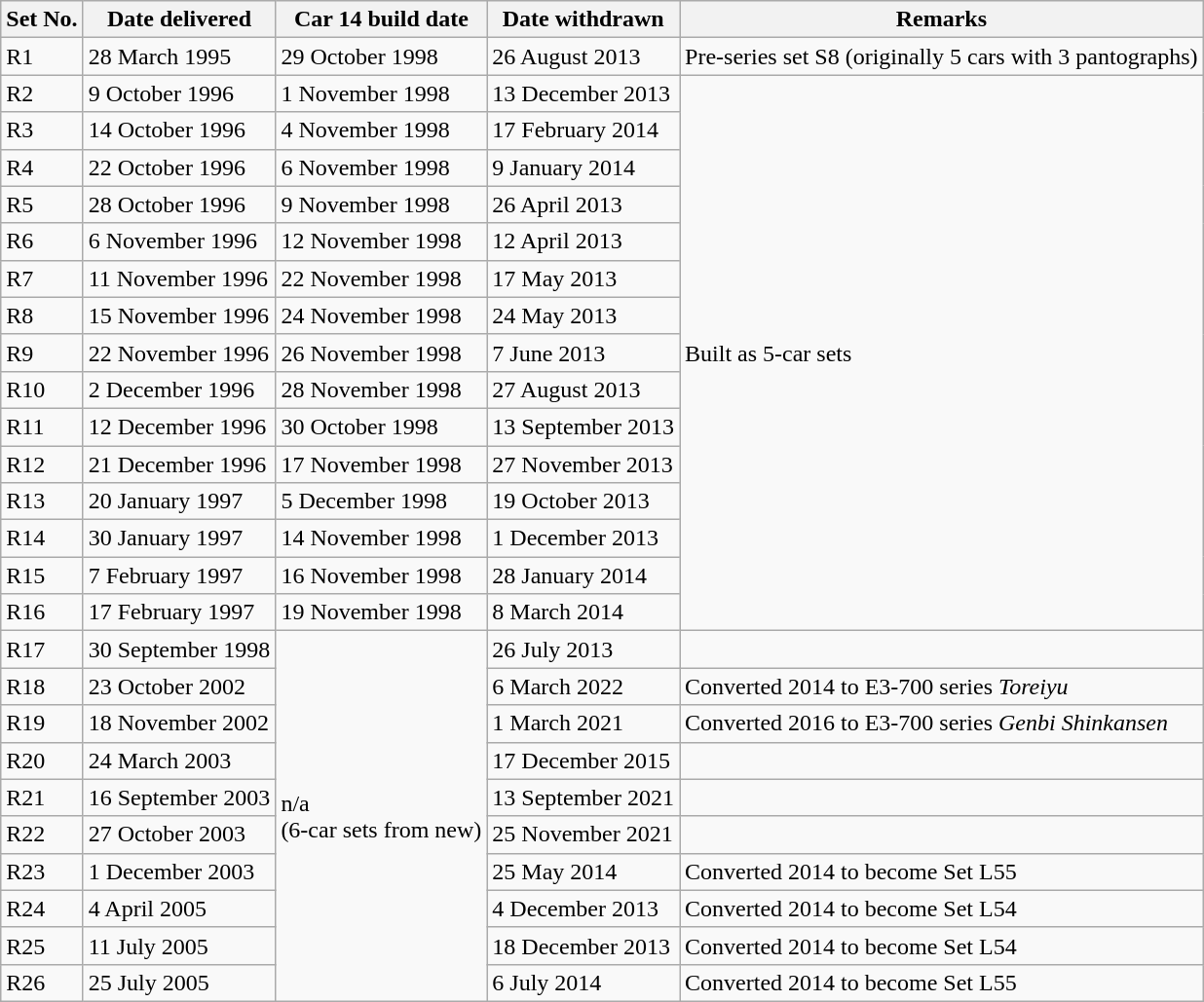<table class="wikitable">
<tr>
<th>Set No.</th>
<th>Date delivered</th>
<th>Car 14 build date</th>
<th>Date withdrawn</th>
<th>Remarks</th>
</tr>
<tr>
<td>R1</td>
<td>28 March 1995</td>
<td>29 October 1998</td>
<td>26 August 2013</td>
<td>Pre-series set S8 (originally 5 cars with 3 pantographs)</td>
</tr>
<tr>
<td>R2</td>
<td>9 October 1996</td>
<td>1 November 1998</td>
<td>13 December 2013</td>
<td rowspan="15">Built as 5-car sets</td>
</tr>
<tr>
<td>R3</td>
<td>14 October 1996</td>
<td>4 November 1998</td>
<td>17 February 2014</td>
</tr>
<tr>
<td>R4</td>
<td>22 October 1996</td>
<td>6 November 1998</td>
<td>9 January 2014</td>
</tr>
<tr>
<td>R5</td>
<td>28 October 1996</td>
<td>9 November 1998</td>
<td>26 April 2013</td>
</tr>
<tr>
<td>R6</td>
<td>6 November 1996</td>
<td>12 November 1998</td>
<td>12 April 2013</td>
</tr>
<tr>
<td>R7</td>
<td>11 November 1996</td>
<td>22 November 1998</td>
<td>17 May 2013</td>
</tr>
<tr>
<td>R8</td>
<td>15 November 1996</td>
<td>24 November 1998</td>
<td>24 May 2013</td>
</tr>
<tr>
<td>R9</td>
<td>22 November 1996</td>
<td>26 November 1998</td>
<td>7 June 2013</td>
</tr>
<tr>
<td>R10</td>
<td>2 December 1996</td>
<td>28 November 1998</td>
<td>27 August 2013</td>
</tr>
<tr>
<td>R11</td>
<td>12 December 1996</td>
<td>30 October 1998</td>
<td>13 September 2013</td>
</tr>
<tr>
<td>R12</td>
<td>21 December 1996</td>
<td>17 November 1998</td>
<td>27 November 2013</td>
</tr>
<tr>
<td>R13</td>
<td>20 January 1997</td>
<td>5 December 1998</td>
<td>19 October 2013</td>
</tr>
<tr>
<td>R14</td>
<td>30 January 1997</td>
<td>14 November 1998</td>
<td>1 December 2013</td>
</tr>
<tr>
<td>R15</td>
<td>7 February 1997</td>
<td>16 November 1998</td>
<td>28 January 2014</td>
</tr>
<tr>
<td>R16</td>
<td>17 February 1997</td>
<td>19 November 1998</td>
<td>8 March 2014</td>
</tr>
<tr>
<td>R17</td>
<td>30 September 1998</td>
<td rowspan="10">n/a<br>(6-car sets from new)</td>
<td>26 July 2013</td>
<td></td>
</tr>
<tr>
<td>R18</td>
<td>23 October 2002</td>
<td>6 March 2022</td>
<td>Converted 2014 to E3-700 series <em>Toreiyu</em></td>
</tr>
<tr>
<td>R19</td>
<td>18 November 2002</td>
<td>1 March 2021</td>
<td>Converted 2016 to E3-700 series <em>Genbi Shinkansen</em></td>
</tr>
<tr>
<td>R20</td>
<td>24 March 2003</td>
<td>17 December 2015</td>
<td></td>
</tr>
<tr>
<td>R21</td>
<td>16 September 2003</td>
<td>13 September 2021</td>
<td></td>
</tr>
<tr>
<td>R22</td>
<td>27 October 2003</td>
<td>25 November 2021</td>
<td></td>
</tr>
<tr>
<td>R23</td>
<td>1 December 2003</td>
<td>25 May 2014</td>
<td>Converted 2014 to become Set L55</td>
</tr>
<tr>
<td>R24</td>
<td>4 April 2005</td>
<td>4 December 2013</td>
<td>Converted 2014 to become Set L54</td>
</tr>
<tr>
<td>R25</td>
<td>11 July 2005</td>
<td>18 December 2013</td>
<td>Converted 2014 to become Set L54</td>
</tr>
<tr>
<td>R26</td>
<td>25 July 2005</td>
<td>6 July 2014</td>
<td>Converted 2014 to become Set L55</td>
</tr>
</table>
